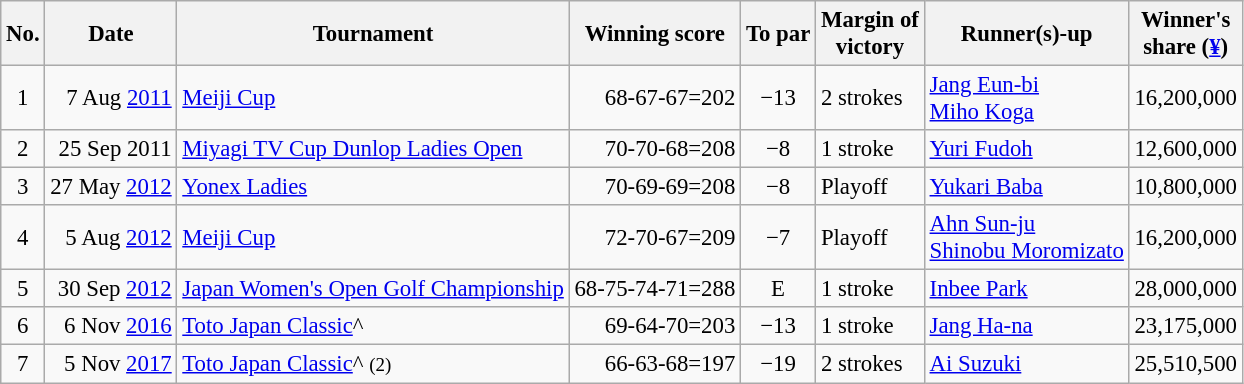<table class="wikitable" style="font-size:95%;">
<tr>
<th>No.</th>
<th>Date</th>
<th>Tournament</th>
<th>Winning score</th>
<th>To par</th>
<th>Margin of<br>victory</th>
<th>Runner(s)-up</th>
<th>Winner's<br>share (<a href='#'>¥</a>)</th>
</tr>
<tr>
<td align=center>1</td>
<td align=right>7 Aug <a href='#'>2011</a></td>
<td><a href='#'>Meiji Cup</a></td>
<td align=right>68-67-67=202</td>
<td align=center>−13</td>
<td>2 strokes</td>
<td> <a href='#'>Jang Eun-bi</a><br> <a href='#'>Miho Koga</a></td>
<td align=center>16,200,000</td>
</tr>
<tr>
<td align=center>2</td>
<td align=right>25 Sep 2011</td>
<td><a href='#'>Miyagi TV Cup Dunlop Ladies Open</a></td>
<td align=right>70-70-68=208</td>
<td align=center>−8</td>
<td>1 stroke</td>
<td> <a href='#'>Yuri Fudoh</a></td>
<td align=center>12,600,000</td>
</tr>
<tr>
<td align=center>3</td>
<td align=right>27 May <a href='#'>2012</a></td>
<td><a href='#'>Yonex Ladies</a></td>
<td align=right>70-69-69=208</td>
<td align=center>−8</td>
<td>Playoff</td>
<td> <a href='#'>Yukari Baba</a></td>
<td align=center>10,800,000</td>
</tr>
<tr>
<td align=center>4</td>
<td align=right>5 Aug <a href='#'>2012</a></td>
<td><a href='#'>Meiji Cup</a></td>
<td align=right>72-70-67=209</td>
<td align=center>−7</td>
<td>Playoff</td>
<td> <a href='#'>Ahn Sun-ju</a><br> <a href='#'>Shinobu Moromizato</a></td>
<td align=center>16,200,000</td>
</tr>
<tr>
<td align=center>5</td>
<td align=right>30 Sep <a href='#'>2012</a></td>
<td><a href='#'>Japan Women's Open Golf Championship</a></td>
<td align=right>68-75-74-71=288</td>
<td align=center>E</td>
<td>1 stroke</td>
<td> <a href='#'>Inbee Park</a></td>
<td align=center>28,000,000</td>
</tr>
<tr>
<td align=center>6</td>
<td align=right>6 Nov <a href='#'>2016</a></td>
<td><a href='#'>Toto Japan Classic</a>^</td>
<td align=right>69-64-70=203</td>
<td align=center>−13</td>
<td>1 stroke</td>
<td> <a href='#'>Jang Ha-na</a></td>
<td align=center>23,175,000</td>
</tr>
<tr>
<td align=center>7</td>
<td align=right>5 Nov <a href='#'>2017</a></td>
<td><a href='#'>Toto Japan Classic</a>^ <small>(2)</small></td>
<td align=right>66-63-68=197</td>
<td align=center>−19</td>
<td>2 strokes</td>
<td> <a href='#'>Ai Suzuki</a></td>
<td align=center>25,510,500</td>
</tr>
</table>
